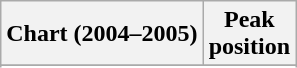<table class="wikitable sortable">
<tr>
<th>Chart (2004–2005)</th>
<th>Peak<br>position</th>
</tr>
<tr>
</tr>
<tr>
</tr>
<tr>
</tr>
</table>
